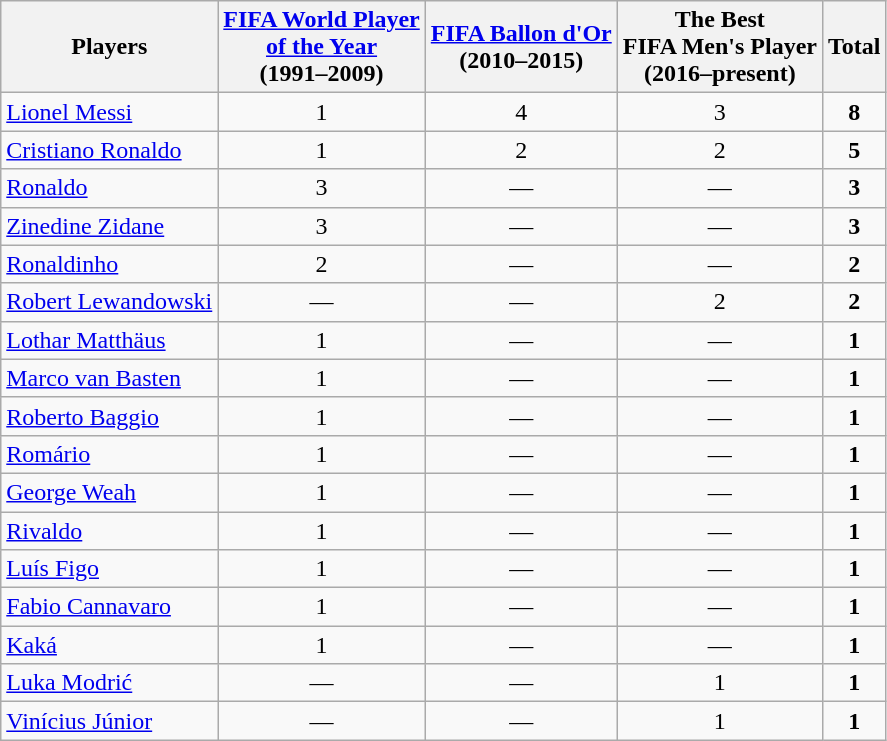<table class="wikitable sortable">
<tr>
<th>Players</th>
<th><a href='#'>FIFA World Player<br>of the Year</a><br>(1991–2009)</th>
<th><a href='#'>FIFA Ballon d'Or</a><br>(2010–2015)</th>
<th>The Best<br>FIFA Men's Player<br>(2016–present)</th>
<th>Total</th>
</tr>
<tr>
<td> <a href='#'>Lionel Messi</a></td>
<td style="text-align: center">1</td>
<td style="text-align: center">4</td>
<td style="text-align: center">3</td>
<td style="text-align: center"><strong>8</strong></td>
</tr>
<tr>
<td> <a href='#'>Cristiano Ronaldo</a></td>
<td style="text-align: center">1</td>
<td style="text-align: center">2</td>
<td style="text-align: center">2</td>
<td style="text-align: center"><strong>5</strong></td>
</tr>
<tr>
<td> <a href='#'>Ronaldo</a></td>
<td align=center>3</td>
<td align=center>—</td>
<td align=center>—</td>
<td align=center><strong>3</strong></td>
</tr>
<tr>
<td> <a href='#'>Zinedine Zidane</a></td>
<td align=center>3</td>
<td align=center>—</td>
<td align=center>—</td>
<td align=center><strong>3</strong></td>
</tr>
<tr>
<td> <a href='#'>Ronaldinho</a></td>
<td align=center>2</td>
<td align=center>—</td>
<td align=center>—</td>
<td align=center><strong>2</strong></td>
</tr>
<tr>
<td> <a href='#'>Robert Lewandowski</a></td>
<td align=center>—</td>
<td align=center>—</td>
<td align=center>2</td>
<td align=center><strong>2</strong></td>
</tr>
<tr>
<td> <a href='#'>Lothar Matthäus</a></td>
<td align=center>1</td>
<td align=center>—</td>
<td align=center>—</td>
<td align=center><strong>1</strong></td>
</tr>
<tr>
<td> <a href='#'>Marco van Basten</a></td>
<td align=center>1</td>
<td align=center>—</td>
<td align=center>—</td>
<td align=center><strong>1</strong></td>
</tr>
<tr>
<td> <a href='#'>Roberto Baggio</a></td>
<td align=center>1</td>
<td align=center>—</td>
<td align=center>—</td>
<td align=center><strong>1</strong></td>
</tr>
<tr>
<td> <a href='#'>Romário</a></td>
<td align=center>1</td>
<td align=center>—</td>
<td align=center>—</td>
<td align=center><strong>1</strong></td>
</tr>
<tr>
<td> <a href='#'>George Weah</a></td>
<td align=center>1</td>
<td align=center>—</td>
<td align=center>—</td>
<td align=center><strong>1</strong></td>
</tr>
<tr>
<td> <a href='#'>Rivaldo</a></td>
<td align=center>1</td>
<td align=center>—</td>
<td align=center>—</td>
<td align=center><strong>1</strong></td>
</tr>
<tr>
<td> <a href='#'>Luís Figo</a></td>
<td align=center>1</td>
<td align=center>—</td>
<td align=center>—</td>
<td align=center><strong>1</strong></td>
</tr>
<tr>
<td> <a href='#'>Fabio Cannavaro</a></td>
<td align=center>1</td>
<td align=center>—</td>
<td align=center>—</td>
<td align=center><strong>1</strong></td>
</tr>
<tr>
<td> <a href='#'>Kaká</a></td>
<td align=center>1</td>
<td align=center>—</td>
<td align=center>—</td>
<td align=center><strong>1</strong></td>
</tr>
<tr>
<td> <a href='#'>Luka Modrić</a></td>
<td align=center>—</td>
<td align=center>—</td>
<td align=center>1</td>
<td align=center><strong>1</strong></td>
</tr>
<tr>
<td> <a href='#'>Vinícius Júnior</a></td>
<td align=center>—</td>
<td align=center>—</td>
<td align=center>1</td>
<td align=center><strong>1</strong></td>
</tr>
</table>
